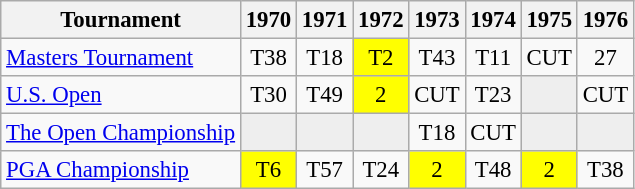<table class="wikitable" style="font-size:95%;text-align:center;">
<tr>
<th>Tournament</th>
<th>1970</th>
<th>1971</th>
<th>1972</th>
<th>1973</th>
<th>1974</th>
<th>1975</th>
<th>1976</th>
</tr>
<tr>
<td align=left><a href='#'>Masters Tournament</a></td>
<td>T38</td>
<td>T18</td>
<td style="background:yellow;">T2</td>
<td>T43</td>
<td>T11</td>
<td>CUT</td>
<td>27</td>
</tr>
<tr>
<td align=left><a href='#'>U.S. Open</a></td>
<td>T30</td>
<td>T49</td>
<td style="background:yellow;">2</td>
<td>CUT</td>
<td>T23</td>
<td style="background:#eeeeee;"></td>
<td>CUT</td>
</tr>
<tr>
<td align=left><a href='#'>The Open Championship</a></td>
<td style="background:#eeeeee;"></td>
<td style="background:#eeeeee;"></td>
<td style="background:#eeeeee;"></td>
<td>T18</td>
<td>CUT</td>
<td style="background:#eeeeee;"></td>
<td style="background:#eeeeee;"></td>
</tr>
<tr>
<td align=left><a href='#'>PGA Championship</a></td>
<td style="background:yellow;">T6</td>
<td>T57</td>
<td>T24</td>
<td style="background:yellow;">2</td>
<td>T48</td>
<td style="background:yellow;">2</td>
<td>T38</td>
</tr>
</table>
